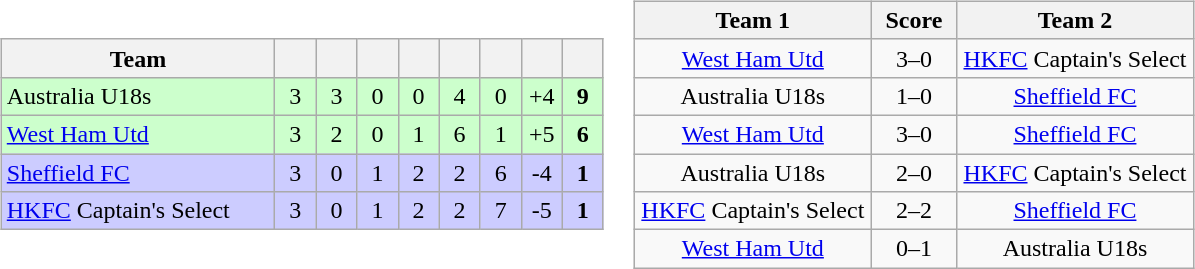<table>
<tr>
<td><br><table class="wikitable" style="text-align:center;">
<tr>
<th width=175>Team</th>
<th width=20></th>
<th width=20></th>
<th width=20></th>
<th width=20></th>
<th width=20></th>
<th width=20></th>
<th width=20></th>
<th width=20></th>
</tr>
<tr style="background:#cfc;">
<td align="left">Australia U18s</td>
<td>3</td>
<td>3</td>
<td>0</td>
<td>0</td>
<td>4</td>
<td>0</td>
<td>+4</td>
<td><strong>9</strong></td>
</tr>
<tr style="background:#cfc;">
<td align="left"><a href='#'>West Ham Utd</a></td>
<td>3</td>
<td>2</td>
<td>0</td>
<td>1</td>
<td>6</td>
<td>1</td>
<td>+5</td>
<td><strong>6</strong></td>
</tr>
<tr style="background:#ccf;">
<td align="left"><a href='#'>Sheffield FC</a></td>
<td>3</td>
<td>0</td>
<td>1</td>
<td>2</td>
<td>2</td>
<td>6</td>
<td>-4</td>
<td><strong>1</strong></td>
</tr>
<tr style="background:#ccf;">
<td align="left"><a href='#'>HKFC</a> Captain's Select</td>
<td>3</td>
<td>0</td>
<td>1</td>
<td>2</td>
<td>2</td>
<td>7</td>
<td>-5</td>
<td><strong>1</strong></td>
</tr>
</table>
</td>
<td><br><table class="wikitable" style="text-align:center;">
<tr>
<th width=150>Team 1</th>
<th width=50>Score</th>
<th width=150>Team 2</th>
</tr>
<tr>
<td><a href='#'>West Ham Utd</a></td>
<td>3–0</td>
<td><a href='#'>HKFC</a> Captain's Select</td>
</tr>
<tr>
<td>Australia U18s</td>
<td>1–0</td>
<td><a href='#'>Sheffield FC</a></td>
</tr>
<tr>
<td><a href='#'>West Ham Utd</a></td>
<td>3–0</td>
<td><a href='#'>Sheffield FC</a></td>
</tr>
<tr>
<td>Australia U18s</td>
<td>2–0</td>
<td><a href='#'>HKFC</a> Captain's Select</td>
</tr>
<tr>
<td><a href='#'>HKFC</a> Captain's Select</td>
<td>2–2</td>
<td><a href='#'>Sheffield FC</a></td>
</tr>
<tr>
<td><a href='#'>West Ham Utd</a></td>
<td>0–1</td>
<td>Australia U18s</td>
</tr>
</table>
</td>
</tr>
</table>
